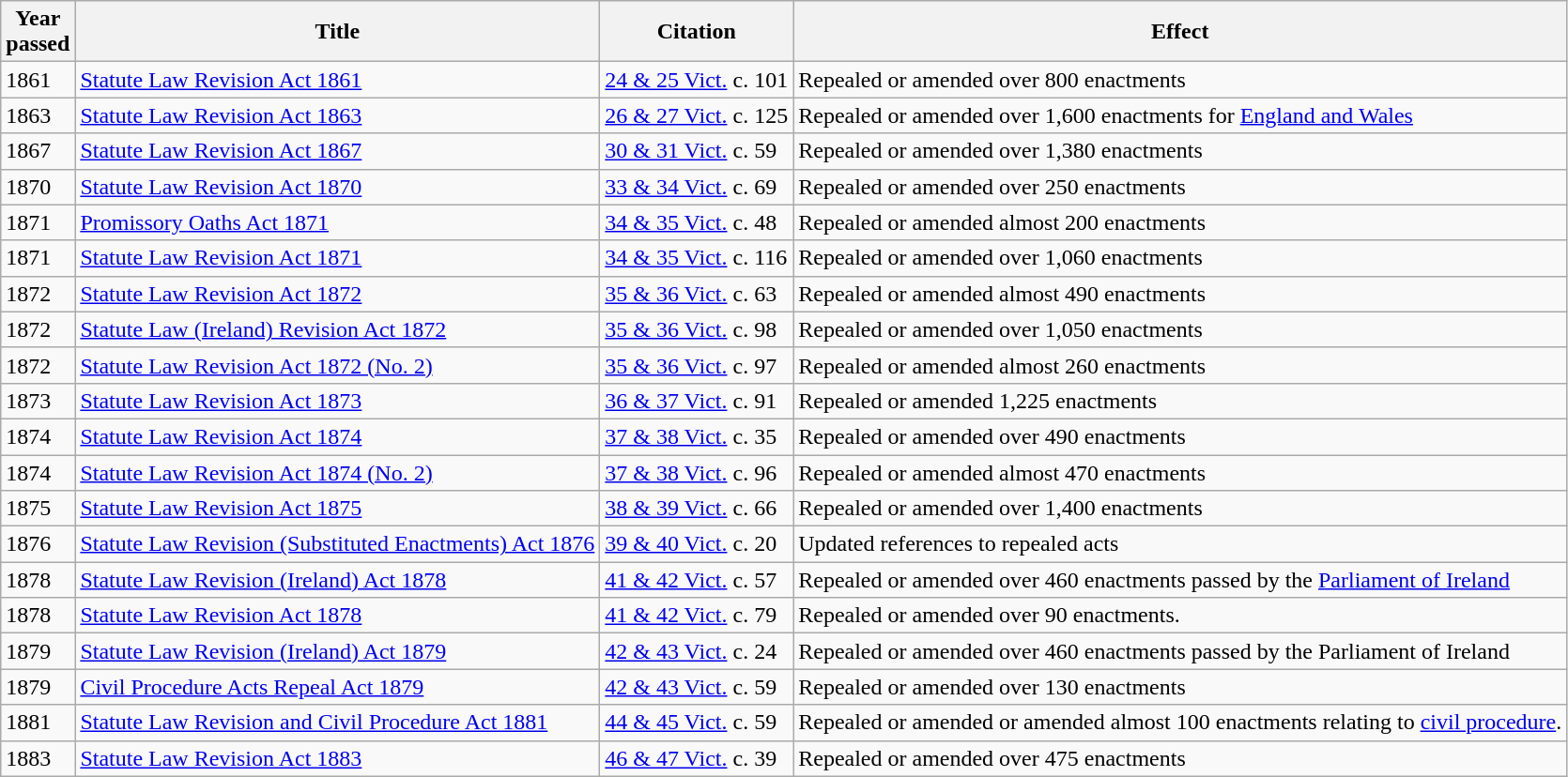<table class="wikitable">
<tr>
<th>Year<br>passed</th>
<th>Title</th>
<th>Citation</th>
<th>Effect</th>
</tr>
<tr>
<td>1861</td>
<td><a href='#'>Statute Law Revision Act 1861</a></td>
<td><a href='#'>24 & 25 Vict.</a> c. 101</td>
<td>Repealed or amended over 800 enactments</td>
</tr>
<tr>
<td>1863</td>
<td><a href='#'>Statute Law Revision Act 1863</a></td>
<td><a href='#'>26 & 27 Vict.</a> c. 125</td>
<td>Repealed or amended over 1,600 enactments for <a href='#'>England and Wales</a></td>
</tr>
<tr>
<td>1867</td>
<td><a href='#'>Statute Law Revision Act 1867</a></td>
<td><a href='#'>30 & 31 Vict.</a> c. 59</td>
<td>Repealed or amended over 1,380 enactments</td>
</tr>
<tr>
<td>1870</td>
<td><a href='#'>Statute Law Revision Act 1870</a></td>
<td><a href='#'>33 & 34 Vict.</a> c. 69</td>
<td>Repealed or amended over 250 enactments</td>
</tr>
<tr>
<td>1871</td>
<td><a href='#'>Promissory Oaths Act 1871</a></td>
<td><a href='#'>34 & 35 Vict.</a> c. 48</td>
<td>Repealed or amended almost 200 enactments</td>
</tr>
<tr>
<td>1871</td>
<td><a href='#'>Statute Law Revision Act 1871</a></td>
<td><a href='#'>34 & 35 Vict.</a> c. 116</td>
<td>Repealed or amended over 1,060 enactments</td>
</tr>
<tr>
<td>1872</td>
<td><a href='#'>Statute Law Revision Act 1872</a></td>
<td><a href='#'>35 & 36 Vict.</a> c. 63</td>
<td>Repealed or amended almost 490 enactments</td>
</tr>
<tr>
<td>1872</td>
<td><a href='#'>Statute Law (Ireland) Revision Act 1872</a></td>
<td><a href='#'>35 & 36 Vict.</a> c. 98</td>
<td>Repealed or amended over 1,050 enactments</td>
</tr>
<tr>
<td>1872</td>
<td><a href='#'>Statute Law Revision Act 1872 (No. 2)</a></td>
<td><a href='#'>35 & 36 Vict.</a> c. 97</td>
<td>Repealed or amended almost 260 enactments</td>
</tr>
<tr>
<td>1873</td>
<td><a href='#'>Statute Law Revision Act 1873</a></td>
<td><a href='#'>36 & 37 Vict.</a> c. 91</td>
<td>Repealed or amended 1,225 enactments</td>
</tr>
<tr>
<td>1874</td>
<td><a href='#'>Statute Law Revision Act 1874</a></td>
<td><a href='#'>37 & 38 Vict.</a> c. 35</td>
<td>Repealed or amended over 490 enactments</td>
</tr>
<tr>
<td>1874</td>
<td><a href='#'>Statute Law Revision Act 1874 (No. 2)</a></td>
<td><a href='#'>37 & 38 Vict.</a> c. 96</td>
<td>Repealed or amended almost 470 enactments</td>
</tr>
<tr>
<td>1875</td>
<td><a href='#'>Statute Law Revision Act 1875</a></td>
<td><a href='#'>38 & 39 Vict.</a> c. 66</td>
<td>Repealed or amended over 1,400 enactments</td>
</tr>
<tr>
<td>1876</td>
<td><a href='#'>Statute Law Revision (Substituted Enactments) Act 1876</a></td>
<td><a href='#'>39 & 40 Vict.</a> c. 20</td>
<td>Updated references to repealed acts</td>
</tr>
<tr>
<td>1878</td>
<td><a href='#'>Statute Law Revision (Ireland) Act 1878</a></td>
<td><a href='#'>41 & 42 Vict.</a> c. 57</td>
<td>Repealed or amended over 460 enactments passed by the <a href='#'>Parliament of Ireland</a></td>
</tr>
<tr>
<td>1878</td>
<td><a href='#'>Statute Law Revision Act 1878</a></td>
<td><a href='#'>41 & 42 Vict.</a> c. 79</td>
<td>Repealed or amended over 90 enactments.</td>
</tr>
<tr>
<td>1879</td>
<td><a href='#'>Statute Law Revision (Ireland) Act 1879</a></td>
<td><a href='#'>42 & 43 Vict.</a> c. 24</td>
<td>Repealed or amended over 460 enactments passed by the Parliament of Ireland</td>
</tr>
<tr>
<td>1879</td>
<td><a href='#'>Civil Procedure Acts Repeal Act 1879</a></td>
<td><a href='#'>42 & 43 Vict.</a> c. 59</td>
<td>Repealed or amended over 130 enactments</td>
</tr>
<tr>
<td>1881</td>
<td><a href='#'>Statute Law Revision and Civil Procedure Act 1881</a></td>
<td><a href='#'>44 & 45 Vict.</a> c. 59</td>
<td>Repealed or amended or amended almost 100 enactments relating to <a href='#'>civil procedure</a>.</td>
</tr>
<tr>
<td>1883</td>
<td><a href='#'>Statute Law Revision Act 1883</a></td>
<td><a href='#'>46 & 47 Vict.</a> c. 39</td>
<td>Repealed or amended over 475 enactments</td>
</tr>
</table>
